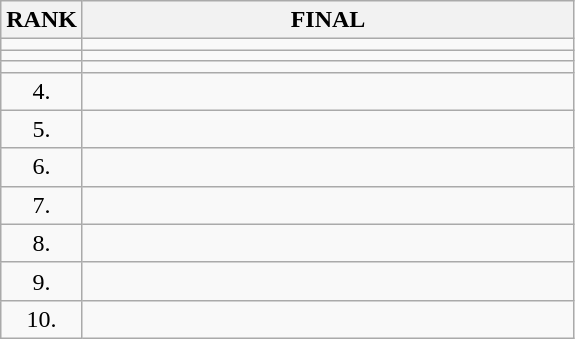<table class="wikitable">
<tr>
<th>RANK</th>
<th style="width: 20em">FINAL</th>
</tr>
<tr>
<td align="center"></td>
<td></td>
</tr>
<tr>
<td align="center"></td>
<td></td>
</tr>
<tr>
<td align="center"></td>
<td></td>
</tr>
<tr>
<td align="center">4.</td>
<td></td>
</tr>
<tr>
<td align="center">5.</td>
<td></td>
</tr>
<tr>
<td align="center">6.</td>
<td></td>
</tr>
<tr>
<td align="center">7.</td>
<td></td>
</tr>
<tr>
<td align="center">8.</td>
<td></td>
</tr>
<tr>
<td align="center">9.</td>
<td></td>
</tr>
<tr>
<td align="center">10.</td>
<td></td>
</tr>
</table>
